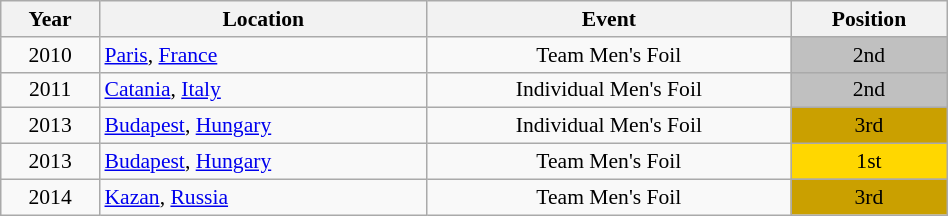<table class="wikitable" width="50%" style="font-size:90%; text-align:center;">
<tr>
<th>Year</th>
<th>Location</th>
<th>Event</th>
<th>Position</th>
</tr>
<tr>
<td>2010</td>
<td rowspan="1" align="left"> <a href='#'>Paris</a>, <a href='#'>France</a></td>
<td>Team Men's Foil</td>
<td bgcolor="silver">2nd</td>
</tr>
<tr>
<td>2011</td>
<td rowspan="1" align="left"> <a href='#'>Catania</a>, <a href='#'>Italy</a></td>
<td>Individual Men's Foil</td>
<td bgcolor="silver">2nd</td>
</tr>
<tr>
<td>2013</td>
<td rowspan="1" align="left"> <a href='#'>Budapest</a>, <a href='#'>Hungary</a></td>
<td>Individual Men's Foil</td>
<td bgcolor="caramel">3rd</td>
</tr>
<tr>
<td>2013</td>
<td rowspan="1" align="left"> <a href='#'>Budapest</a>, <a href='#'>Hungary</a></td>
<td>Team Men's Foil</td>
<td bgcolor="gold">1st</td>
</tr>
<tr>
<td>2014</td>
<td rowspan="1" align="left"> <a href='#'>Kazan</a>, <a href='#'>Russia</a></td>
<td>Team Men's Foil</td>
<td bgcolor="caramel">3rd</td>
</tr>
</table>
